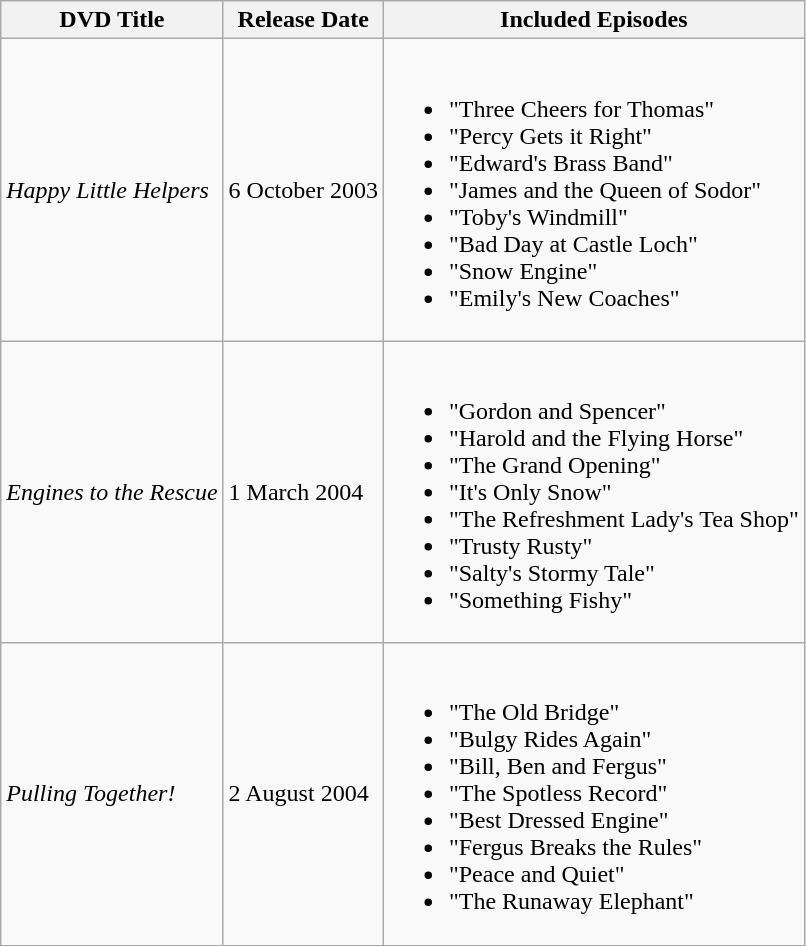<table class="wikitable" border="1">
<tr>
<th>DVD Title</th>
<th>Release Date</th>
<th>Included Episodes</th>
</tr>
<tr>
<td><em>Happy Little Helpers</em></td>
<td>6 October 2003</td>
<td><br><ul><li>"Three Cheers for Thomas"</li><li>"Percy Gets it Right"</li><li>"Edward's Brass Band"</li><li>"James and the Queen of Sodor"</li><li>"Toby's Windmill"</li><li>"Bad Day at Castle Loch"</li><li>"Snow Engine"</li><li>"Emily's New Coaches"</li></ul></td>
</tr>
<tr>
<td><em>Engines to the Rescue</em></td>
<td>1 March 2004</td>
<td><br><ul><li>"Gordon and Spencer"</li><li>"Harold and the Flying Horse"</li><li>"The Grand Opening"</li><li>"It's Only Snow"</li><li>"The Refreshment Lady's Tea Shop"</li><li>"Trusty Rusty"</li><li>"Salty's Stormy Tale"</li><li>"Something Fishy"</li></ul></td>
</tr>
<tr>
<td><em>Pulling Together!</em></td>
<td>2 August 2004</td>
<td><br><ul><li>"The Old Bridge"</li><li>"Bulgy Rides Again"</li><li>"Bill, Ben and Fergus"</li><li>"The Spotless Record"</li><li>"Best Dressed Engine"</li><li>"Fergus Breaks the Rules"</li><li>"Peace and Quiet"</li><li>"The Runaway Elephant"</li></ul></td>
</tr>
</table>
